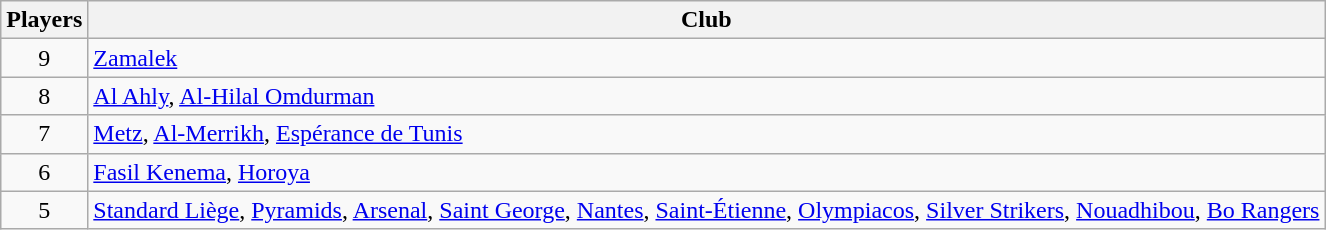<table class="wikitable sortable">
<tr>
<th>Players</th>
<th>Club</th>
</tr>
<tr>
<td align="center">9</td>
<td> <a href='#'>Zamalek</a></td>
</tr>
<tr>
<td align="center">8</td>
<td> <a href='#'>Al Ahly</a>,  <a href='#'>Al-Hilal Omdurman</a></td>
</tr>
<tr>
<td align="center">7</td>
<td> <a href='#'>Metz</a>,  <a href='#'>Al-Merrikh</a>,  <a href='#'>Espérance de Tunis</a></td>
</tr>
<tr>
<td align="center">6</td>
<td> <a href='#'>Fasil Kenema</a>,  <a href='#'>Horoya</a></td>
</tr>
<tr>
<td align="center">5</td>
<td> <a href='#'>Standard Liège</a>,  <a href='#'>Pyramids</a>,  <a href='#'>Arsenal</a>,  <a href='#'>Saint George</a>,  <a href='#'>Nantes</a>,  <a href='#'>Saint-Étienne</a>,  <a href='#'>Olympiacos</a>,  <a href='#'>Silver Strikers</a>,  <a href='#'>Nouadhibou</a>,  <a href='#'>Bo Rangers</a></td>
</tr>
</table>
